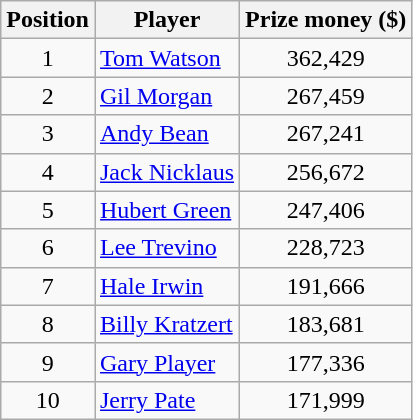<table class="wikitable">
<tr>
<th>Position</th>
<th>Player</th>
<th>Prize money ($)</th>
</tr>
<tr>
<td align=center>1</td>
<td> <a href='#'>Tom Watson</a></td>
<td align=center>362,429</td>
</tr>
<tr>
<td align=center>2</td>
<td> <a href='#'>Gil Morgan</a></td>
<td align=center>267,459</td>
</tr>
<tr>
<td align=center>3</td>
<td> <a href='#'>Andy Bean</a></td>
<td align=center>267,241</td>
</tr>
<tr>
<td align=center>4</td>
<td> <a href='#'>Jack Nicklaus</a></td>
<td align=center>256,672</td>
</tr>
<tr>
<td align=center>5</td>
<td> <a href='#'>Hubert Green</a></td>
<td align=center>247,406</td>
</tr>
<tr>
<td align=center>6</td>
<td> <a href='#'>Lee Trevino</a></td>
<td align=center>228,723</td>
</tr>
<tr>
<td align=center>7</td>
<td> <a href='#'>Hale Irwin</a></td>
<td align=center>191,666</td>
</tr>
<tr>
<td align=center>8</td>
<td> <a href='#'>Billy Kratzert</a></td>
<td align=center>183,681</td>
</tr>
<tr>
<td align=center>9</td>
<td> <a href='#'>Gary Player</a></td>
<td align=center>177,336</td>
</tr>
<tr>
<td align=center>10</td>
<td> <a href='#'>Jerry Pate</a></td>
<td align=center>171,999</td>
</tr>
</table>
